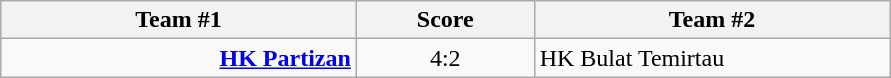<table class="wikitable" style="text-align: center;">
<tr>
<th width=22%>Team #1</th>
<th width=11%>Score</th>
<th width=22%>Team #2</th>
</tr>
<tr>
<td style="text-align: right;"><strong><a href='#'>HK Partizan</a></strong> </td>
<td>4:2</td>
<td style="text-align: left;"> HK Bulat Temirtau</td>
</tr>
</table>
